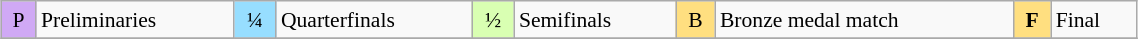<table class="wikitable" style="margin:0.5em auto; font-size:90%; line-height:1.25em;" width=60%;>
<tr>
<td style="background-color:#D0A9F5;text-align:center;">P</td>
<td>Preliminaries</td>
<td style="background-color:#97DEFF;text-align:center;">¼</td>
<td>Quarterfinals</td>
<td style="background-color:#D9FFB2;text-align:center;">½</td>
<td>Semifinals</td>
<td style="background-color:#FFDF80;text-align:center;">B</td>
<td>Bronze medal match</td>
<td style="background-color:#FFDF80;text-align:center;"><strong>F</strong></td>
<td>Final</td>
</tr>
<tr>
</tr>
</table>
